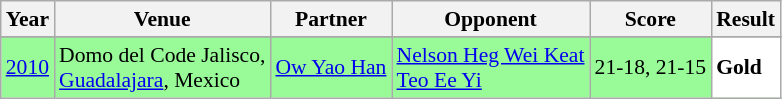<table class="sortable wikitable" style="font-size: 90%;">
<tr>
<th>Year</th>
<th>Venue</th>
<th>Partner</th>
<th>Opponent</th>
<th>Score</th>
<th>Result</th>
</tr>
<tr>
</tr>
<tr style="background:#98FB98">
<td align="center"><a href='#'>2010</a></td>
<td align="left">Domo del Code Jalisco,<br><a href='#'>Guadalajara</a>, Mexico</td>
<td align="left"> <a href='#'>Ow Yao Han</a></td>
<td align="left"> <a href='#'>Nelson Heg Wei Keat</a> <br>  <a href='#'>Teo Ee Yi</a></td>
<td align="left">21-18, 21-15</td>
<td style="text-align:left; background:white"> <strong>Gold</strong></td>
</tr>
</table>
